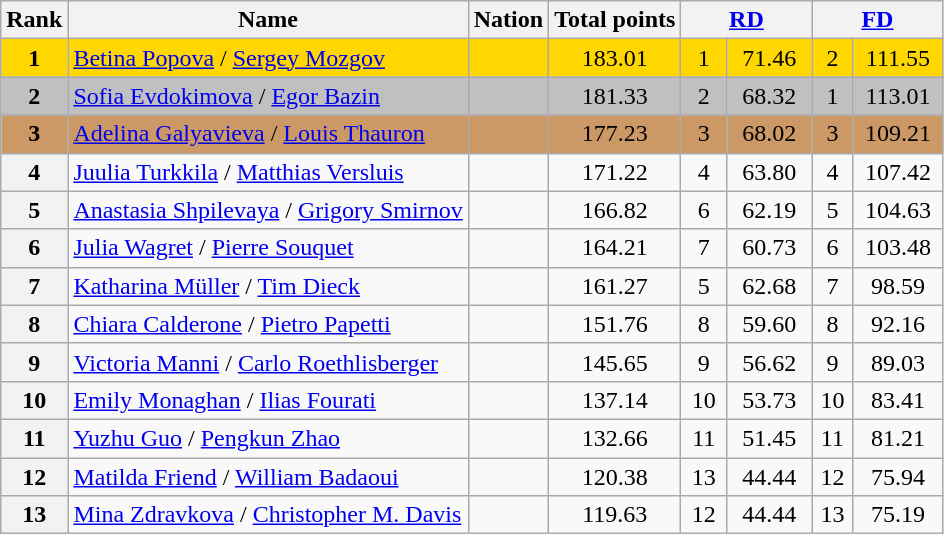<table class="wikitable sortable">
<tr>
<th>Rank</th>
<th>Name</th>
<th>Nation</th>
<th>Total points</th>
<th colspan="2" width="80px"><a href='#'>RD</a></th>
<th colspan="2" width="80px"><a href='#'>FD</a></th>
</tr>
<tr bgcolor="gold">
<td align="center"><strong>1</strong></td>
<td><a href='#'>Betina Popova</a> / <a href='#'>Sergey Mozgov</a></td>
<td></td>
<td align="center">183.01</td>
<td align="center">1</td>
<td align="center">71.46</td>
<td align="center">2</td>
<td align="center">111.55</td>
</tr>
<tr bgcolor="silver">
<td align="center"><strong>2</strong></td>
<td><a href='#'>Sofia Evdokimova</a> / <a href='#'>Egor Bazin</a></td>
<td></td>
<td align="center">181.33</td>
<td align="center">2</td>
<td align="center">68.32</td>
<td align="center">1</td>
<td align="center">113.01</td>
</tr>
<tr bgcolor="#cc9966">
<td align="center"><strong>3</strong></td>
<td><a href='#'>Adelina Galyavieva</a> / <a href='#'>Louis Thauron</a></td>
<td></td>
<td align="center">177.23</td>
<td align="center">3</td>
<td align="center">68.02</td>
<td align="center">3</td>
<td align="center">109.21</td>
</tr>
<tr>
<th>4</th>
<td><a href='#'>Juulia Turkkila</a> / <a href='#'>Matthias Versluis</a></td>
<td></td>
<td align="center">171.22</td>
<td align="center">4</td>
<td align="center">63.80</td>
<td align="center">4</td>
<td align="center">107.42</td>
</tr>
<tr>
<th>5</th>
<td><a href='#'>Anastasia Shpilevaya</a> / <a href='#'>Grigory Smirnov</a></td>
<td></td>
<td align="center">166.82</td>
<td align="center">6</td>
<td align="center">62.19</td>
<td align="center">5</td>
<td align="center">104.63</td>
</tr>
<tr>
<th>6</th>
<td><a href='#'>Julia Wagret</a> / <a href='#'>Pierre Souquet</a></td>
<td></td>
<td align="center">164.21</td>
<td align="center">7</td>
<td align="center">60.73</td>
<td align="center">6</td>
<td align="center">103.48</td>
</tr>
<tr>
<th>7</th>
<td><a href='#'>Katharina Müller</a> / <a href='#'>Tim Dieck</a></td>
<td></td>
<td align="center">161.27</td>
<td align="center">5</td>
<td align="center">62.68</td>
<td align="center">7</td>
<td align="center">98.59</td>
</tr>
<tr>
<th>8</th>
<td><a href='#'>Chiara Calderone</a> / <a href='#'>Pietro Papetti</a></td>
<td></td>
<td align="center">151.76</td>
<td align="center">8</td>
<td align="center">59.60</td>
<td align="center">8</td>
<td align="center">92.16</td>
</tr>
<tr>
<th>9</th>
<td><a href='#'>Victoria Manni</a> / <a href='#'>Carlo Roethlisberger</a></td>
<td></td>
<td align="center">145.65</td>
<td align="center">9</td>
<td align="center">56.62</td>
<td align="center">9</td>
<td align="center">89.03</td>
</tr>
<tr>
<th>10</th>
<td><a href='#'>Emily Monaghan</a> / <a href='#'>Ilias Fourati</a></td>
<td></td>
<td align="center">137.14</td>
<td align="center">10</td>
<td align="center">53.73</td>
<td align="center">10</td>
<td align="center">83.41</td>
</tr>
<tr>
<th>11</th>
<td><a href='#'>Yuzhu Guo</a> / <a href='#'>Pengkun Zhao</a></td>
<td></td>
<td align="center">132.66</td>
<td align="center">11</td>
<td align="center">51.45</td>
<td align="center">11</td>
<td align="center">81.21</td>
</tr>
<tr>
<th>12</th>
<td><a href='#'>Matilda Friend</a> / <a href='#'>William Badaoui</a></td>
<td></td>
<td align="center">120.38</td>
<td align="center">13</td>
<td align="center">44.44</td>
<td align="center">12</td>
<td align="center">75.94</td>
</tr>
<tr>
<th>13</th>
<td><a href='#'>Mina Zdravkova</a> / <a href='#'>Christopher M. Davis</a></td>
<td></td>
<td align="center">119.63</td>
<td align="center">12</td>
<td align="center">44.44</td>
<td align="center">13</td>
<td align="center">75.19</td>
</tr>
</table>
